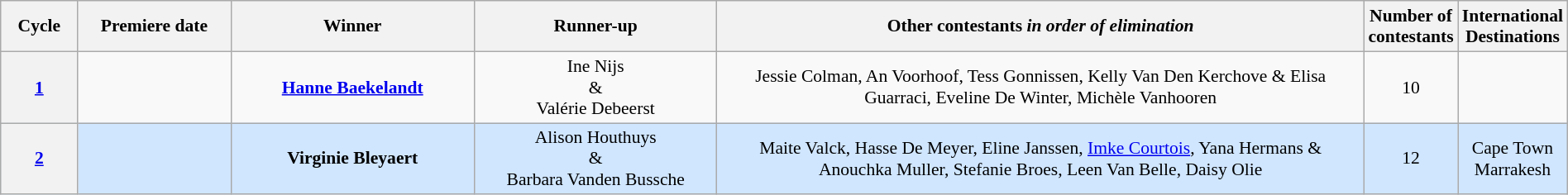<table class="wikitable" style="font-size:90%; width:100%; text-align: center;">
<tr>
<th style="width:5%;">Cycle</th>
<th style="width:10%;">Premiere date</th>
<th width=16%>Winner</th>
<th width=16%>Runner-up</th>
<th style="width:43%;">Other contestants <em>in order of elimination</em></th>
<th style="width:3%;">Number of contestants</th>
<th style="width:8%;">International Destinations</th>
</tr>
<tr>
<th><a href='#'>1</a></th>
<td></td>
<td><strong><a href='#'>Hanne Baekelandt</a></strong></td>
<td>Ine Nijs<br> &<br> Valérie Debeerst</td>
<td>Jessie Colman, An Voorhoof, Tess Gonnissen, Kelly Van Den Kerchove & Elisa Guarraci, Eveline De Winter, Michèle Vanhooren</td>
<td>10</td>
<td></td>
</tr>
<tr style="background: #D0E6FF;">
<th><a href='#'>2</a></th>
<td></td>
<td><strong>Virginie Bleyaert</strong></td>
<td>Alison Houthuys<br> & <br>Barbara Vanden Bussche</td>
<td>Maite Valck, Hasse De Meyer, Eline Janssen, <a href='#'>Imke Courtois</a>, Yana Hermans & Anouchka Muller, Stefanie Broes, Leen Van Belle, Daisy Olie</td>
<td>12</td>
<td>Cape Town<br>Marrakesh</td>
</tr>
</table>
